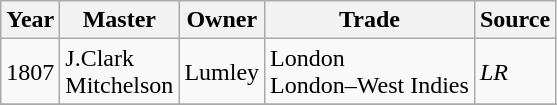<table class=" wikitable">
<tr>
<th>Year</th>
<th>Master</th>
<th>Owner</th>
<th>Trade</th>
<th>Source</th>
</tr>
<tr>
<td>1807</td>
<td>J.Clark<br>Mitchelson</td>
<td>Lumley</td>
<td>London<br>London–West Indies</td>
<td><em>LR</em></td>
</tr>
<tr>
</tr>
</table>
